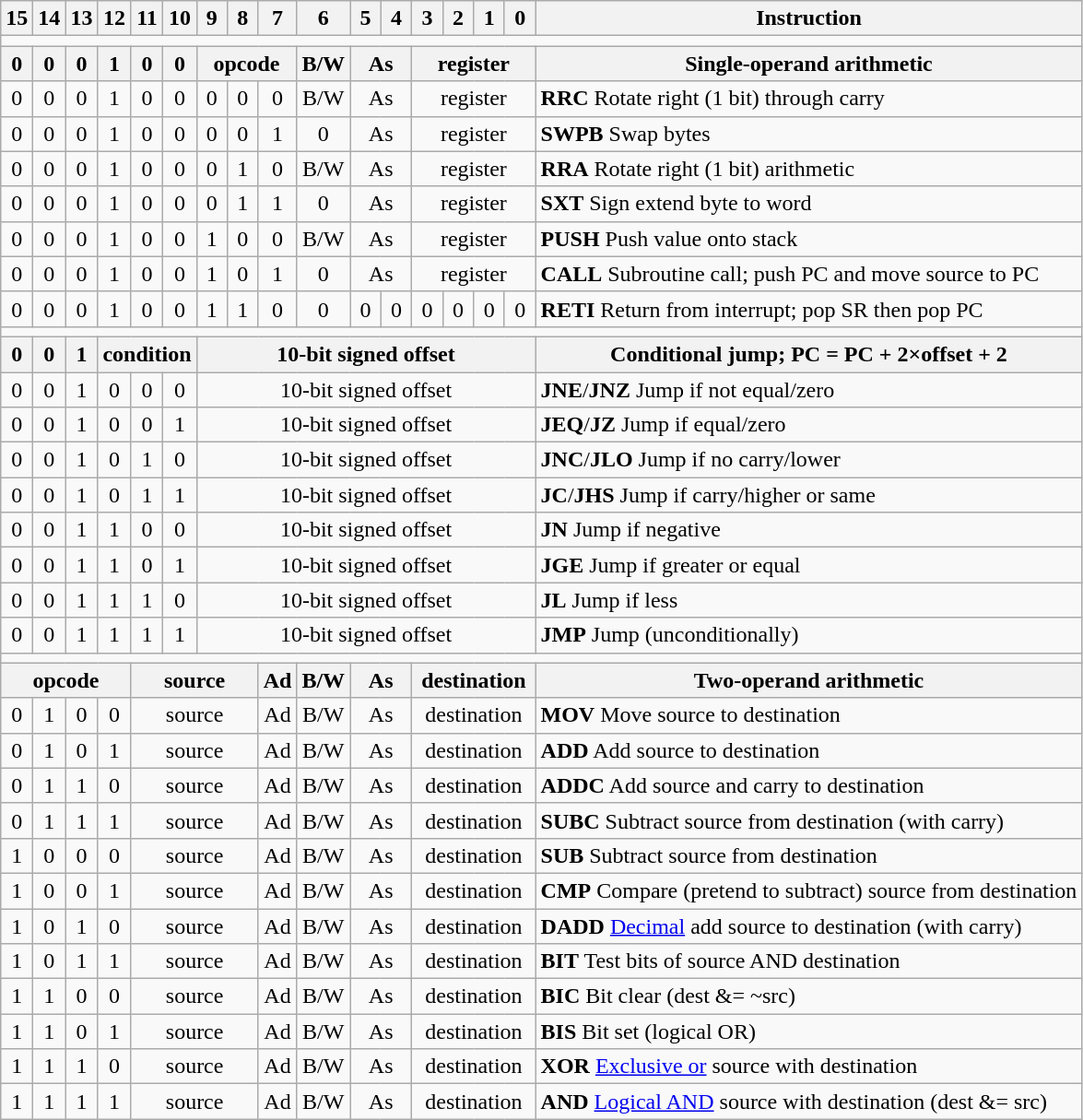<table class="wikitable" style="text-align:center">
<tr>
<th width=15pt>15</th>
<th width=15pt>14</th>
<th width=15pt>13</th>
<th width=15pt>12</th>
<th width=15pt>11</th>
<th width=15pt>10</th>
<th width=15pt>9</th>
<th width=15pt>8</th>
<th width=15pt>7</th>
<th width=15pt>6</th>
<th width=15pt>5</th>
<th width=15pt>4</th>
<th width=15pt>3</th>
<th width=15pt>2</th>
<th width=15pt>1</th>
<th width=15pt>0</th>
<th>Instruction</th>
</tr>
<tr>
<td colspan=17></td>
</tr>
<tr>
<th>0</th>
<th>0</th>
<th>0</th>
<th>1</th>
<th>0</th>
<th>0</th>
<th colspan=3>opcode</th>
<th>B/W</th>
<th colspan=2>As</th>
<th colspan=4>register</th>
<th>Single-operand arithmetic</th>
</tr>
<tr>
<td>0</td>
<td>0</td>
<td>0</td>
<td>1</td>
<td>0</td>
<td>0</td>
<td>0</td>
<td>0</td>
<td>0</td>
<td>B/W</td>
<td colspan=2>As</td>
<td colspan=4>register</td>
<td align=left><strong>RRC</strong> Rotate right (1 bit) through carry</td>
</tr>
<tr>
<td>0</td>
<td>0</td>
<td>0</td>
<td>1</td>
<td>0</td>
<td>0</td>
<td>0</td>
<td>0</td>
<td>1</td>
<td>0</td>
<td colspan=2>As</td>
<td colspan=4>register</td>
<td align=left><strong>SWPB</strong> Swap bytes</td>
</tr>
<tr>
<td>0</td>
<td>0</td>
<td>0</td>
<td>1</td>
<td>0</td>
<td>0</td>
<td>0</td>
<td>1</td>
<td>0</td>
<td>B/W</td>
<td colspan=2>As</td>
<td colspan=4>register</td>
<td align=left><strong>RRA</strong> Rotate right (1 bit) arithmetic</td>
</tr>
<tr>
<td>0</td>
<td>0</td>
<td>0</td>
<td>1</td>
<td>0</td>
<td>0</td>
<td>0</td>
<td>1</td>
<td>1</td>
<td>0</td>
<td colspan=2>As</td>
<td colspan=4>register</td>
<td align=left><strong>SXT</strong> Sign extend byte to word</td>
</tr>
<tr>
<td>0</td>
<td>0</td>
<td>0</td>
<td>1</td>
<td>0</td>
<td>0</td>
<td>1</td>
<td>0</td>
<td>0</td>
<td>B/W</td>
<td colspan=2>As</td>
<td colspan=4>register</td>
<td align=left><strong>PUSH</strong> Push value onto stack</td>
</tr>
<tr>
<td>0</td>
<td>0</td>
<td>0</td>
<td>1</td>
<td>0</td>
<td>0</td>
<td>1</td>
<td>0</td>
<td>1</td>
<td>0</td>
<td colspan=2>As</td>
<td colspan=4>register</td>
<td align=left><strong>CALL</strong> Subroutine call; push PC and move source to PC</td>
</tr>
<tr>
<td>0</td>
<td>0</td>
<td>0</td>
<td>1</td>
<td>0</td>
<td>0</td>
<td>1</td>
<td>1</td>
<td>0</td>
<td>0</td>
<td>0</td>
<td>0</td>
<td>0</td>
<td>0</td>
<td>0</td>
<td>0</td>
<td align=left><strong>RETI</strong> Return from interrupt; pop SR then pop PC</td>
</tr>
<tr>
<td colspan=17></td>
</tr>
<tr>
<th>0</th>
<th>0</th>
<th>1</th>
<th colspan=3>condition</th>
<th colspan=10>10-bit signed offset</th>
<th>Conditional jump; PC = PC + 2×offset + 2</th>
</tr>
<tr>
<td>0</td>
<td>0</td>
<td>1</td>
<td>0</td>
<td>0</td>
<td>0</td>
<td colspan=10>10-bit signed offset</td>
<td align=left><strong>JNE</strong>/<strong>JNZ</strong> Jump if not equal/zero</td>
</tr>
<tr>
<td>0</td>
<td>0</td>
<td>1</td>
<td>0</td>
<td>0</td>
<td>1</td>
<td colspan=10>10-bit signed offset</td>
<td align=left><strong>JEQ</strong>/<strong>JZ</strong> Jump if equal/zero</td>
</tr>
<tr>
<td>0</td>
<td>0</td>
<td>1</td>
<td>0</td>
<td>1</td>
<td>0</td>
<td colspan=10>10-bit signed offset</td>
<td align=left><strong>JNC</strong>/<strong>JLO</strong> Jump if no carry/lower</td>
</tr>
<tr>
<td>0</td>
<td>0</td>
<td>1</td>
<td>0</td>
<td>1</td>
<td>1</td>
<td colspan=10>10-bit signed offset</td>
<td align=left><strong>JC</strong>/<strong>JHS</strong> Jump if carry/higher or same</td>
</tr>
<tr>
<td>0</td>
<td>0</td>
<td>1</td>
<td>1</td>
<td>0</td>
<td>0</td>
<td colspan=10>10-bit signed offset</td>
<td align=left><strong>JN</strong> Jump if negative</td>
</tr>
<tr>
<td>0</td>
<td>0</td>
<td>1</td>
<td>1</td>
<td>0</td>
<td>1</td>
<td colspan=10>10-bit signed offset</td>
<td align=left><strong>JGE</strong> Jump if greater or equal</td>
</tr>
<tr>
<td>0</td>
<td>0</td>
<td>1</td>
<td>1</td>
<td>1</td>
<td>0</td>
<td colspan=10>10-bit signed offset</td>
<td align=left><strong>JL</strong> Jump if less</td>
</tr>
<tr>
<td>0</td>
<td>0</td>
<td>1</td>
<td>1</td>
<td>1</td>
<td>1</td>
<td colspan=10>10-bit signed offset</td>
<td align=left><strong>JMP</strong> Jump (unconditionally)</td>
</tr>
<tr>
<td colspan=17></td>
</tr>
<tr>
<th colspan=4>opcode</th>
<th colspan=4>source</th>
<th>Ad</th>
<th>B/W</th>
<th colspan=2>As</th>
<th colspan=4>destination</th>
<th>Two-operand arithmetic</th>
</tr>
<tr>
<td>0</td>
<td>1</td>
<td>0</td>
<td>0</td>
<td colspan=4>source</td>
<td>Ad</td>
<td>B/W</td>
<td colspan=2>As</td>
<td colspan=4>destination</td>
<td align=left><strong>MOV</strong> Move source to destination</td>
</tr>
<tr>
<td>0</td>
<td>1</td>
<td>0</td>
<td>1</td>
<td colspan=4>source</td>
<td>Ad</td>
<td>B/W</td>
<td colspan=2>As</td>
<td colspan=4>destination</td>
<td align=left><strong>ADD</strong> Add source to destination</td>
</tr>
<tr>
<td>0</td>
<td>1</td>
<td>1</td>
<td>0</td>
<td colspan=4>source</td>
<td>Ad</td>
<td>B/W</td>
<td colspan=2>As</td>
<td colspan=4>destination</td>
<td align=left><strong>ADDC</strong> Add source and carry to destination</td>
</tr>
<tr>
<td>0</td>
<td>1</td>
<td>1</td>
<td>1</td>
<td colspan=4>source</td>
<td>Ad</td>
<td>B/W</td>
<td colspan=2>As</td>
<td colspan=4>destination</td>
<td align=left><strong>SUBC</strong> Subtract source from destination (with carry)</td>
</tr>
<tr>
<td>1</td>
<td>0</td>
<td>0</td>
<td>0</td>
<td colspan=4>source</td>
<td>Ad</td>
<td>B/W</td>
<td colspan=2>As</td>
<td colspan=4>destination</td>
<td align=left><strong>SUB</strong> Subtract source from destination</td>
</tr>
<tr>
<td>1</td>
<td>0</td>
<td>0</td>
<td>1</td>
<td colspan=4>source</td>
<td>Ad</td>
<td>B/W</td>
<td colspan=2>As</td>
<td colspan=4>destination</td>
<td align=left><strong>CMP</strong> Compare (pretend to subtract) source from destination</td>
</tr>
<tr>
<td>1</td>
<td>0</td>
<td>1</td>
<td>0</td>
<td colspan=4>source</td>
<td>Ad</td>
<td>B/W</td>
<td colspan=2>As</td>
<td colspan=4>destination</td>
<td align=left><strong>DADD</strong> <a href='#'>Decimal</a> add source to destination (with carry)</td>
</tr>
<tr>
<td>1</td>
<td>0</td>
<td>1</td>
<td>1</td>
<td colspan=4>source</td>
<td>Ad</td>
<td>B/W</td>
<td colspan=2>As</td>
<td colspan=4>destination</td>
<td align=left><strong>BIT</strong> Test bits of source AND destination</td>
</tr>
<tr>
<td>1</td>
<td>1</td>
<td>0</td>
<td>0</td>
<td colspan=4>source</td>
<td>Ad</td>
<td>B/W</td>
<td colspan=2>As</td>
<td colspan=4>destination</td>
<td align=left><strong>BIC</strong> Bit clear (dest &= ~src)</td>
</tr>
<tr>
<td>1</td>
<td>1</td>
<td>0</td>
<td>1</td>
<td colspan=4>source</td>
<td>Ad</td>
<td>B/W</td>
<td colspan=2>As</td>
<td colspan=4>destination</td>
<td align=left><strong>BIS</strong> Bit set (logical OR)</td>
</tr>
<tr>
<td>1</td>
<td>1</td>
<td>1</td>
<td>0</td>
<td colspan=4>source</td>
<td>Ad</td>
<td>B/W</td>
<td colspan=2>As</td>
<td colspan=4>destination</td>
<td align=left><strong>XOR</strong> <a href='#'>Exclusive or</a> source with destination</td>
</tr>
<tr>
<td>1</td>
<td>1</td>
<td>1</td>
<td>1</td>
<td colspan=4>source</td>
<td>Ad</td>
<td>B/W</td>
<td colspan=2>As</td>
<td colspan=4>destination</td>
<td align=left><strong>AND</strong> <a href='#'>Logical AND</a> source with destination (dest &= src)</td>
</tr>
</table>
